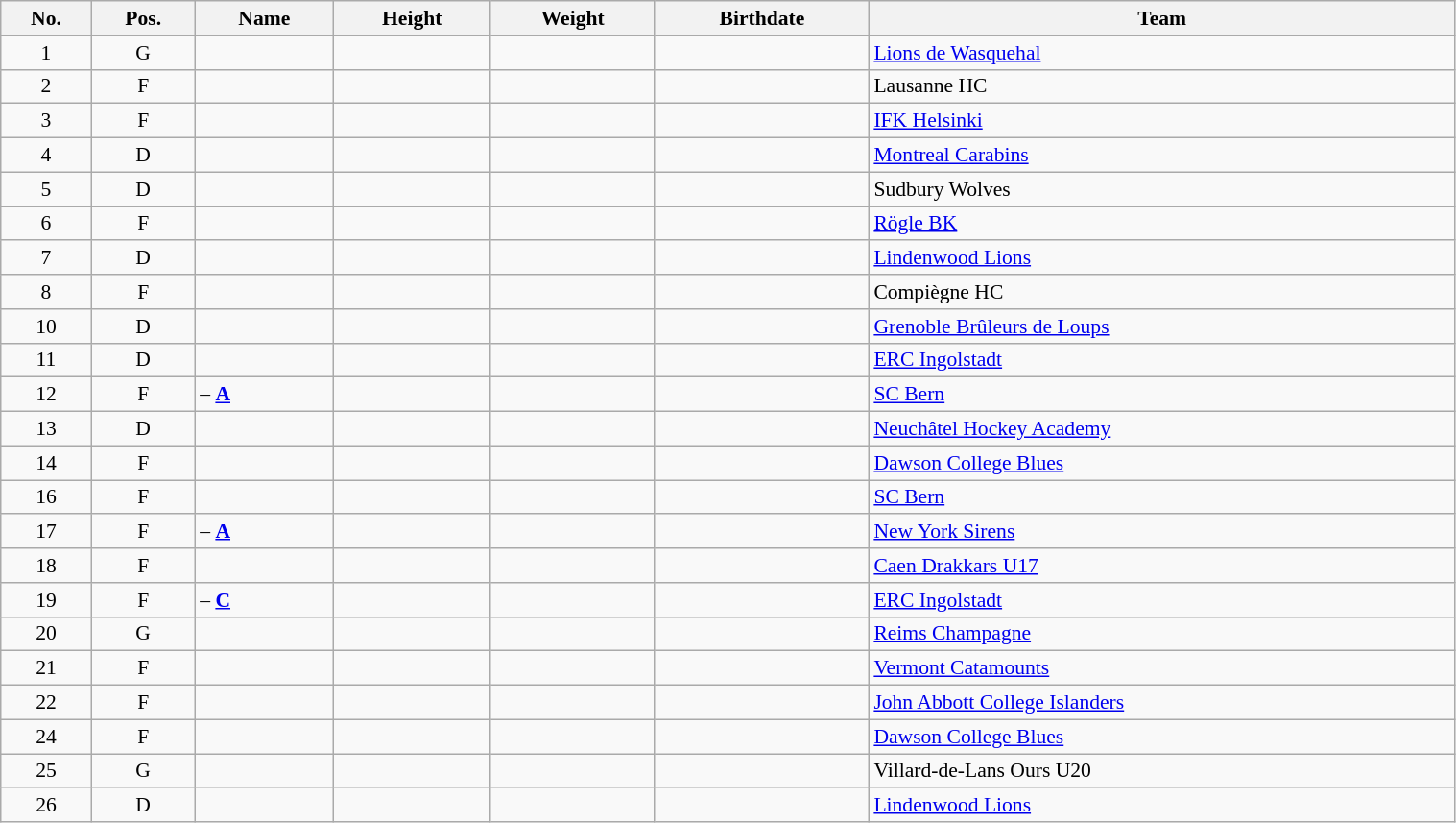<table class="wikitable sortable" width="80%" style="font-size: 90%; text-align: center;">
<tr>
<th>No.</th>
<th>Pos.</th>
<th>Name</th>
<th>Height</th>
<th>Weight</th>
<th>Birthdate</th>
<th>Team</th>
</tr>
<tr>
<td>1</td>
<td>G</td>
<td align=left></td>
<td></td>
<td></td>
<td></td>
<td align="left"> <a href='#'>Lions de Wasquehal</a></td>
</tr>
<tr>
<td>2</td>
<td>F</td>
<td align="left"></td>
<td></td>
<td></td>
<td></td>
<td align="left"> Lausanne HC</td>
</tr>
<tr>
<td>3</td>
<td>F</td>
<td align=left></td>
<td></td>
<td></td>
<td></td>
<td align="left"> <a href='#'>IFK Helsinki</a></td>
</tr>
<tr>
<td>4</td>
<td>D</td>
<td align="left"></td>
<td></td>
<td></td>
<td></td>
<td align="left"> <a href='#'>Montreal Carabins</a></td>
</tr>
<tr>
<td>5</td>
<td>D</td>
<td align="left"></td>
<td></td>
<td></td>
<td></td>
<td align="left"> Sudbury Wolves</td>
</tr>
<tr>
<td>6</td>
<td>F</td>
<td align="left"></td>
<td></td>
<td></td>
<td></td>
<td align="left"> <a href='#'>Rögle BK</a></td>
</tr>
<tr>
<td>7</td>
<td>D</td>
<td align="left"></td>
<td></td>
<td></td>
<td></td>
<td align="left"> <a href='#'>Lindenwood Lions</a></td>
</tr>
<tr>
<td>8</td>
<td>F</td>
<td align=left></td>
<td></td>
<td></td>
<td></td>
<td align="left"> Compiègne HC</td>
</tr>
<tr>
<td>10</td>
<td>D</td>
<td align="left"></td>
<td></td>
<td></td>
<td></td>
<td align="left"> <a href='#'>Grenoble Brûleurs de Loups</a></td>
</tr>
<tr>
<td>11</td>
<td>D</td>
<td align="left"></td>
<td></td>
<td></td>
<td></td>
<td align="left"> <a href='#'>ERC Ingolstadt</a></td>
</tr>
<tr>
<td>12</td>
<td>F</td>
<td align="left"> – <strong><a href='#'>A</a></strong></td>
<td></td>
<td></td>
<td></td>
<td align="left"> <a href='#'>SC Bern</a></td>
</tr>
<tr>
<td>13</td>
<td>D</td>
<td align="left"></td>
<td></td>
<td></td>
<td></td>
<td align="left"> <a href='#'>Neuchâtel Hockey Academy</a></td>
</tr>
<tr>
<td>14</td>
<td>F</td>
<td align="left"></td>
<td></td>
<td></td>
<td></td>
<td align="left"> <a href='#'>Dawson College Blues</a></td>
</tr>
<tr>
<td>16</td>
<td>F</td>
<td align="left"></td>
<td></td>
<td></td>
<td></td>
<td align="left"> <a href='#'>SC Bern</a></td>
</tr>
<tr>
<td>17</td>
<td>F</td>
<td align="left"> – <strong><a href='#'>A</a></strong></td>
<td></td>
<td></td>
<td></td>
<td align="left"> <a href='#'>New York Sirens</a></td>
</tr>
<tr>
<td>18</td>
<td>F</td>
<td align="left"></td>
<td></td>
<td></td>
<td></td>
<td align="left"> <a href='#'>Caen Drakkars U17</a></td>
</tr>
<tr>
<td>19</td>
<td>F</td>
<td align="left"> – <a href='#'><strong>C</strong></a></td>
<td></td>
<td></td>
<td></td>
<td align="left"> <a href='#'>ERC Ingolstadt</a></td>
</tr>
<tr>
<td>20</td>
<td>G</td>
<td align="left"></td>
<td></td>
<td></td>
<td></td>
<td align="left"> <a href='#'>Reims Champagne</a></td>
</tr>
<tr>
<td>21</td>
<td>F</td>
<td align="left"></td>
<td></td>
<td></td>
<td></td>
<td align="left"> <a href='#'>Vermont Catamounts</a></td>
</tr>
<tr>
<td>22</td>
<td>F</td>
<td align="left"></td>
<td></td>
<td></td>
<td></td>
<td align="left"> <a href='#'>John Abbott College Islanders</a></td>
</tr>
<tr>
<td>24</td>
<td>F</td>
<td align="left"></td>
<td></td>
<td></td>
<td></td>
<td align="left"> <a href='#'>Dawson College Blues</a></td>
</tr>
<tr>
<td>25</td>
<td>G</td>
<td align=left></td>
<td></td>
<td></td>
<td></td>
<td align="left"> Villard-de-Lans Ours U20</td>
</tr>
<tr>
<td>26</td>
<td>D</td>
<td align="left"></td>
<td></td>
<td></td>
<td></td>
<td align="left"> <a href='#'>Lindenwood Lions</a></td>
</tr>
</table>
